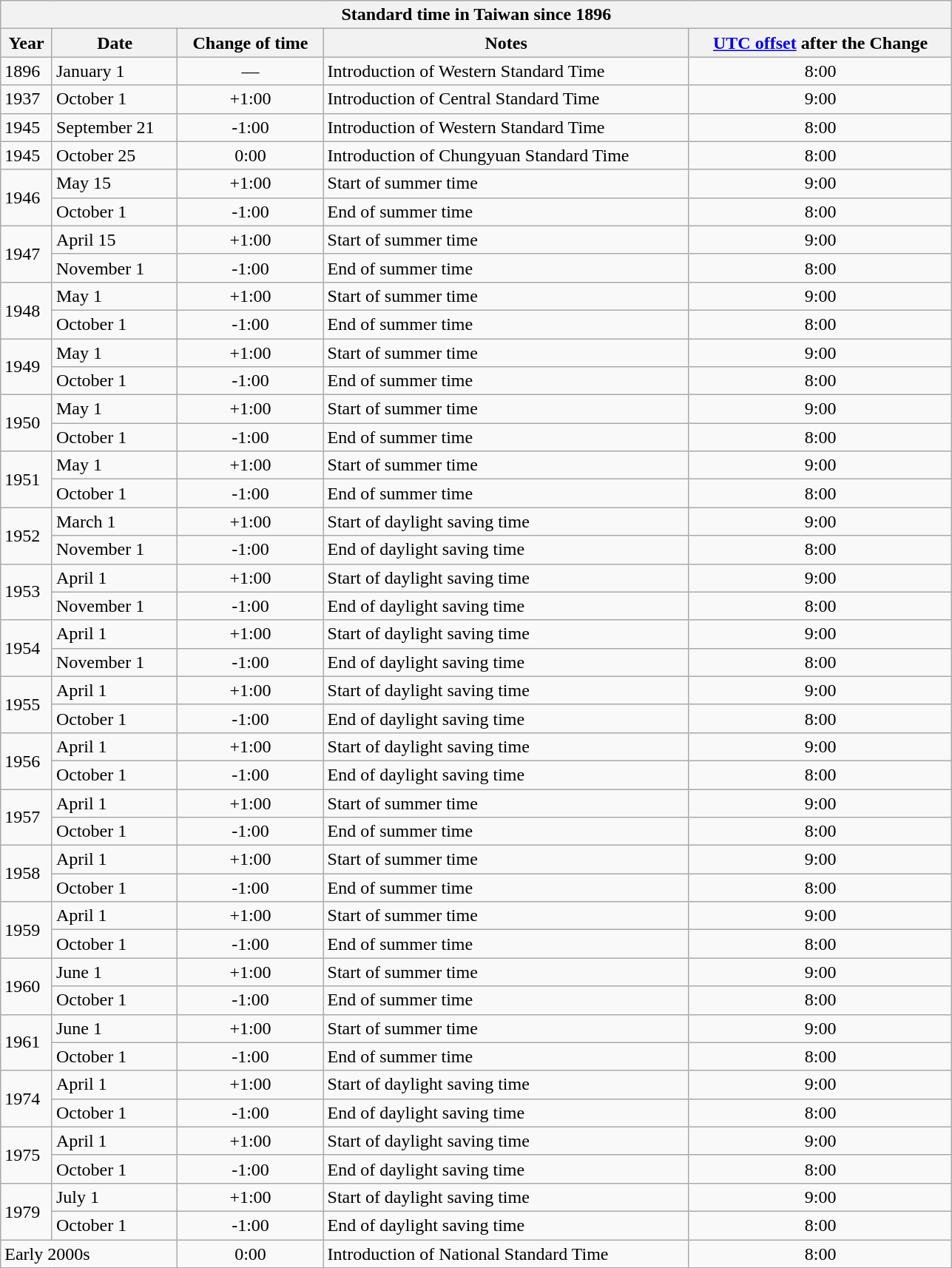<table class="wikitable collapsible collapsed">
<tr>
<th width=850 colspan=5>Standard time in Taiwan since 1896</th>
</tr>
<tr>
<th>Year</th>
<th>Date</th>
<th>Change of time</th>
<th>Notes</th>
<th><a href='#'>UTC offset</a> after the Change</th>
</tr>
<tr>
<td>1896</td>
<td>January 1</td>
<td align=center>—</td>
<td>Introduction of Western Standard Time</td>
<td align=center>8:00</td>
</tr>
<tr>
<td>1937</td>
<td>October 1</td>
<td align=center>+1:00</td>
<td>Introduction of Central Standard Time</td>
<td align=center>9:00</td>
</tr>
<tr>
<td>1945</td>
<td>September 21</td>
<td align=center>-1:00</td>
<td>Introduction of Western Standard Time</td>
<td align=center>8:00</td>
</tr>
<tr>
<td>1945</td>
<td>October 25</td>
<td align=center>0:00</td>
<td>Introduction of Chungyuan Standard Time</td>
<td align=center>8:00</td>
</tr>
<tr>
<td rowspan=2>1946</td>
<td>May 15</td>
<td align=center>+1:00</td>
<td>Start of summer time</td>
<td align=center>9:00</td>
</tr>
<tr>
<td>October 1</td>
<td align=center>-1:00</td>
<td>End of summer time</td>
<td align=center>8:00</td>
</tr>
<tr>
<td rowspan=2>1947</td>
<td>April 15</td>
<td align=center>+1:00</td>
<td>Start of summer time</td>
<td align=center>9:00</td>
</tr>
<tr>
<td>November 1</td>
<td align=center>-1:00</td>
<td>End of summer time</td>
<td align=center>8:00</td>
</tr>
<tr>
<td rowspan=2>1948</td>
<td>May 1</td>
<td align=center>+1:00</td>
<td>Start of summer time</td>
<td align=center>9:00</td>
</tr>
<tr>
<td>October 1</td>
<td align=center>-1:00</td>
<td>End of summer time</td>
<td align=center>8:00</td>
</tr>
<tr>
<td rowspan=2>1949</td>
<td>May 1</td>
<td align=center>+1:00</td>
<td>Start of summer time</td>
<td align=center>9:00</td>
</tr>
<tr>
<td>October 1</td>
<td align=center>-1:00</td>
<td>End of summer time</td>
<td align=center>8:00</td>
</tr>
<tr>
<td rowspan=2>1950</td>
<td>May 1</td>
<td align=center>+1:00</td>
<td>Start of summer time</td>
<td align=center>9:00</td>
</tr>
<tr>
<td>October 1</td>
<td align=center>-1:00</td>
<td>End of summer time</td>
<td align=center>8:00</td>
</tr>
<tr>
<td rowspan=2>1951</td>
<td>May 1</td>
<td align=center>+1:00</td>
<td>Start of summer time</td>
<td align=center>9:00</td>
</tr>
<tr>
<td>October 1</td>
<td align=center>-1:00</td>
<td>End of summer time</td>
<td align=center>8:00</td>
</tr>
<tr>
<td rowspan=2>1952</td>
<td>March 1</td>
<td align=center>+1:00</td>
<td>Start of daylight saving time</td>
<td align=center>9:00</td>
</tr>
<tr>
<td>November 1</td>
<td align=center>-1:00</td>
<td>End of daylight saving time</td>
<td align=center>8:00</td>
</tr>
<tr>
<td rowspan=2>1953</td>
<td>April 1</td>
<td align=center>+1:00</td>
<td>Start of daylight saving time</td>
<td align=center>9:00</td>
</tr>
<tr>
<td>November 1</td>
<td align=center>-1:00</td>
<td>End of daylight saving time</td>
<td align=center>8:00</td>
</tr>
<tr>
<td rowspan=2>1954</td>
<td>April 1</td>
<td align=center>+1:00</td>
<td>Start of daylight saving time</td>
<td align=center>9:00</td>
</tr>
<tr>
<td>November 1</td>
<td align=center>-1:00</td>
<td>End of daylight saving time</td>
<td align=center>8:00</td>
</tr>
<tr>
<td rowspan=2>1955</td>
<td>April 1</td>
<td align=center>+1:00</td>
<td>Start of daylight saving time</td>
<td align=center>9:00</td>
</tr>
<tr>
<td>October 1</td>
<td align=center>-1:00</td>
<td>End of daylight saving time</td>
<td align=center>8:00</td>
</tr>
<tr>
<td rowspan=2>1956</td>
<td>April 1</td>
<td align=center>+1:00</td>
<td>Start of daylight saving time</td>
<td align=center>9:00</td>
</tr>
<tr>
<td>October 1</td>
<td align=center>-1:00</td>
<td>End of daylight saving time</td>
<td align=center>8:00</td>
</tr>
<tr>
<td rowspan=2>1957</td>
<td>April 1</td>
<td align=center>+1:00</td>
<td>Start of summer time</td>
<td align=center>9:00</td>
</tr>
<tr>
<td>October 1</td>
<td align=center>-1:00</td>
<td>End of summer time</td>
<td align=center>8:00</td>
</tr>
<tr>
<td rowspan=2>1958</td>
<td>April 1</td>
<td align=center>+1:00</td>
<td>Start of summer time</td>
<td align=center>9:00</td>
</tr>
<tr>
<td>October 1</td>
<td align=center>-1:00</td>
<td>End of summer time</td>
<td align=center>8:00</td>
</tr>
<tr>
<td rowspan=2>1959</td>
<td>April 1</td>
<td align=center>+1:00</td>
<td>Start of summer time</td>
<td align=center>9:00</td>
</tr>
<tr>
<td>October 1</td>
<td align=center>-1:00</td>
<td>End of summer time</td>
<td align=center>8:00</td>
</tr>
<tr>
<td rowspan=2>1960</td>
<td>June 1</td>
<td align=center>+1:00</td>
<td>Start of summer time</td>
<td align=center>9:00</td>
</tr>
<tr>
<td>October 1</td>
<td align=center>-1:00</td>
<td>End of summer time</td>
<td align=center>8:00</td>
</tr>
<tr>
<td rowspan=2>1961</td>
<td>June 1</td>
<td align=center>+1:00</td>
<td>Start of summer time</td>
<td align=center>9:00</td>
</tr>
<tr>
<td>October 1</td>
<td align=center>-1:00</td>
<td>End of summer time</td>
<td align=center>8:00</td>
</tr>
<tr>
<td rowspan=2>1974</td>
<td>April 1</td>
<td align=center>+1:00</td>
<td>Start of daylight saving time</td>
<td align=center>9:00</td>
</tr>
<tr>
<td>October 1</td>
<td align=center>-1:00</td>
<td>End of daylight saving time</td>
<td align=center>8:00</td>
</tr>
<tr>
<td rowspan=2>1975</td>
<td>April 1</td>
<td align=center>+1:00</td>
<td>Start of daylight saving time</td>
<td align=center>9:00</td>
</tr>
<tr>
<td>October 1</td>
<td align=center>-1:00</td>
<td>End of daylight saving time</td>
<td align=center>8:00</td>
</tr>
<tr>
<td rowspan=2>1979</td>
<td>July 1</td>
<td align=center>+1:00</td>
<td>Start of daylight saving time</td>
<td align=center>9:00</td>
</tr>
<tr>
<td>October 1</td>
<td align=center>-1:00</td>
<td>End of daylight saving time</td>
<td align=center>8:00</td>
</tr>
<tr>
<td colspan=2>Early 2000s</td>
<td align=center>0:00</td>
<td>Introduction of National Standard Time</td>
<td align=center>8:00</td>
</tr>
</table>
